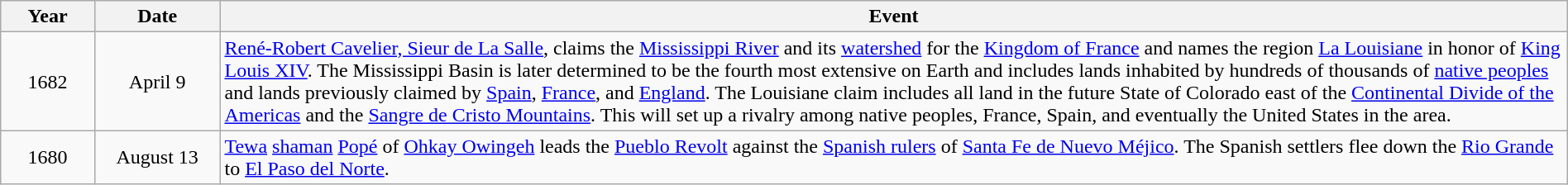<table class="wikitable" style="width:100%;">
<tr>
<th style="width:6%">Year</th>
<th style="width:8%">Date</th>
<th style="width:86%">Event</th>
</tr>
<tr>
<td align=center>1682</td>
<td align=center>April 9</td>
<td><a href='#'>René-Robert Cavelier, Sieur de La Salle</a>, claims the <a href='#'>Mississippi River</a> and its <a href='#'>watershed</a> for the <a href='#'>Kingdom of France</a> and names the region <a href='#'>La Louisiane</a> in honor of <a href='#'>King Louis XIV</a>. The Mississippi Basin is later determined to be the fourth most extensive on Earth and includes lands inhabited by hundreds of thousands of <a href='#'>native peoples</a> and lands previously claimed by <a href='#'>Spain</a>, <a href='#'>France</a>, and <a href='#'>England</a>. The Louisiane claim includes all land in the future State of Colorado east of the <a href='#'>Continental Divide of the Americas</a> and the <a href='#'>Sangre de Cristo Mountains</a>. This will set up a rivalry among native peoples, France, Spain, and eventually the United States in the area.</td>
</tr>
<tr>
<td align=center>1680</td>
<td align=center>August 13</td>
<td><a href='#'>Tewa</a> <a href='#'>shaman</a> <a href='#'>Popé</a> of <a href='#'>Ohkay Owingeh</a> leads the <a href='#'>Pueblo Revolt</a> against the <a href='#'>Spanish rulers</a> of <a href='#'>Santa Fe de Nuevo Méjico</a>. The Spanish settlers flee down the <a href='#'>Rio Grande</a> to <a href='#'>El Paso del Norte</a>.</td>
</tr>
</table>
